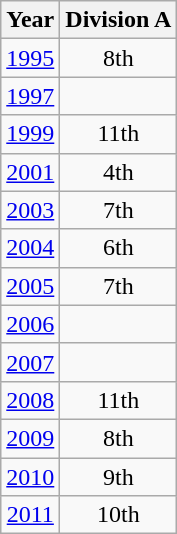<table class="wikitable" style="text-align:center">
<tr>
<th>Year</th>
<th>Division A</th>
</tr>
<tr>
<td><a href='#'>1995</a></td>
<td>8th</td>
</tr>
<tr>
<td><a href='#'>1997</a></td>
<td></td>
</tr>
<tr>
<td><a href='#'>1999</a></td>
<td>11th</td>
</tr>
<tr>
<td><a href='#'>2001</a></td>
<td>4th</td>
</tr>
<tr>
<td><a href='#'>2003</a></td>
<td>7th</td>
</tr>
<tr>
<td><a href='#'>2004</a></td>
<td>6th</td>
</tr>
<tr>
<td><a href='#'>2005</a></td>
<td>7th</td>
</tr>
<tr>
<td><a href='#'>2006</a></td>
<td></td>
</tr>
<tr>
<td><a href='#'>2007</a></td>
<td></td>
</tr>
<tr>
<td><a href='#'>2008</a></td>
<td>11th</td>
</tr>
<tr>
<td><a href='#'>2009</a></td>
<td>8th</td>
</tr>
<tr>
<td><a href='#'>2010</a></td>
<td>9th</td>
</tr>
<tr>
<td><a href='#'>2011</a></td>
<td>10th</td>
</tr>
</table>
